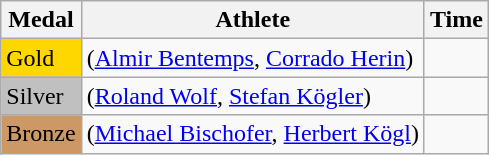<table class="wikitable">
<tr>
<th>Medal</th>
<th>Athlete</th>
<th>Time</th>
</tr>
<tr>
<td bgcolor="gold">Gold</td>
<td> (<a href='#'>Almir Bentemps</a>, <a href='#'>Corrado Herin</a>)</td>
<td></td>
</tr>
<tr>
<td bgcolor="silver">Silver</td>
<td> (<a href='#'>Roland Wolf</a>, <a href='#'>Stefan Kögler</a>)</td>
<td></td>
</tr>
<tr>
<td bgcolor="CC9966">Bronze</td>
<td> (<a href='#'>Michael Bischofer</a>, <a href='#'>Herbert Kögl</a>)</td>
<td></td>
</tr>
</table>
